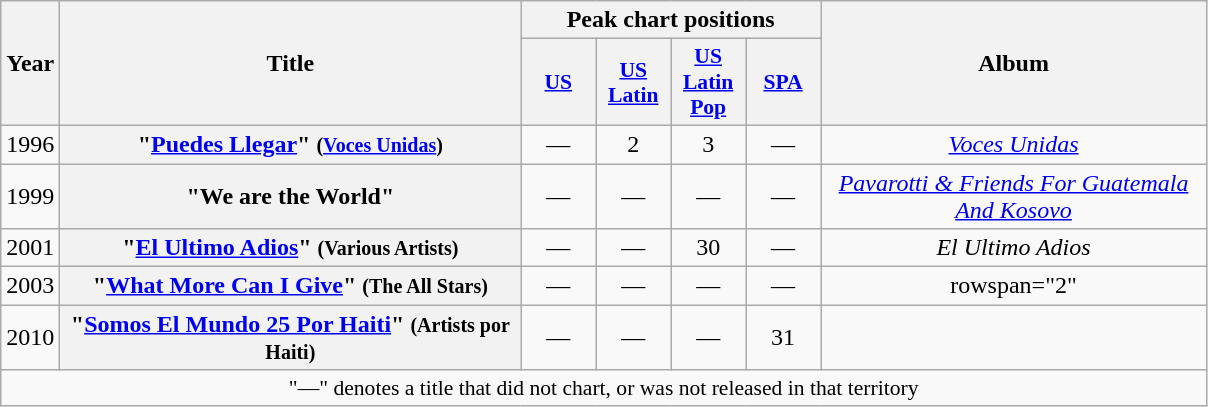<table class="wikitable plainrowheaders" style="text-align:center">
<tr>
<th scope="col" rowspan="2" width="30">Year</th>
<th scope="col" rowspan="2" width="300">Title</th>
<th scope="col" colspan="4">Peak chart positions</th>
<th scope="col" rowspan="2" width="250">Album</th>
</tr>
<tr>
<th scope="col" style="width:3em;font-size:90%;" !width="25"><a href='#'>US</a><br></th>
<th scope="col" style="width:3em;font-size:90%;" !width="25"><a href='#'>US Latin</a><br></th>
<th scope="col" style="width:3em;font-size:90%;" !width="25"><a href='#'>US Latin Pop</a><br></th>
<th scope="col" style="width:3em;font-size:90%;" !width="25"><a href='#'>SPA</a><br></th>
</tr>
<tr>
<td>1996</td>
<th scope="row">"<a href='#'>Puedes Llegar</a>" <small>(<a href='#'>Voces Unidas</a>)</small></th>
<td>—</td>
<td>2</td>
<td>3</td>
<td>—</td>
<td><em><a href='#'>Voces Unidas</a></em></td>
</tr>
<tr>
<td>1999</td>
<th scope="row">"We are the World"</th>
<td>—</td>
<td>—</td>
<td>—</td>
<td>—</td>
<td><em><a href='#'>Pavarotti & Friends For Guatemala And Kosovo</a></em></td>
</tr>
<tr>
<td>2001</td>
<th scope="row">"<a href='#'>El Ultimo Adios</a>" <small>(Various Artists)</small></th>
<td>—</td>
<td>—</td>
<td>30</td>
<td>—</td>
<td><em>El Ultimo Adios</em></td>
</tr>
<tr>
<td>2003</td>
<th scope="row">"<a href='#'>What More Can I Give</a>" <small>(The All Stars)</small></th>
<td>—</td>
<td>—</td>
<td>—</td>
<td>—</td>
<td>rowspan="2" </td>
</tr>
<tr>
<td>2010</td>
<th scope="row">"<a href='#'>Somos El Mundo 25 Por Haiti</a>" <small>(Artists por Haiti)</small></th>
<td>—</td>
<td>—</td>
<td>—</td>
<td>31</td>
</tr>
<tr>
<td colspan="8" style="font-size:90%">"—" denotes a title that did not chart, or was not released in that territory</td>
</tr>
</table>
